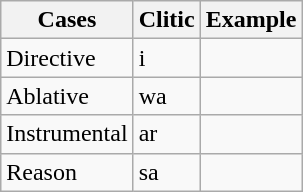<table class="wikitable">
<tr>
<th>Cases</th>
<th>Clitic</th>
<th>Example</th>
</tr>
<tr>
<td>Directive</td>
<td>i</td>
<td></td>
</tr>
<tr>
<td>Ablative</td>
<td>wa</td>
<td></td>
</tr>
<tr>
<td>Instrumental</td>
<td>ar</td>
<td></td>
</tr>
<tr>
<td>Reason</td>
<td>sa</td>
<td></td>
</tr>
</table>
